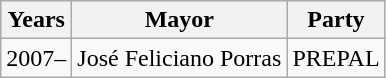<table class="wikitable">
<tr>
<th>Years</th>
<th>Mayor</th>
<th>Party</th>
</tr>
<tr>
<td>2007–</td>
<td>José Feliciano Porras</td>
<td>PREPAL</td>
</tr>
</table>
